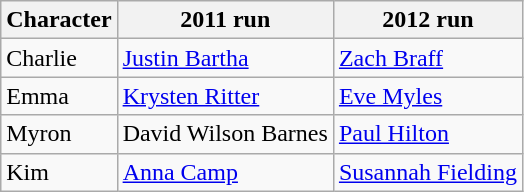<table class="wikitable">
<tr>
<th>Character</th>
<th>2011 run</th>
<th>2012 run</th>
</tr>
<tr>
<td>Charlie</td>
<td><a href='#'>Justin Bartha</a></td>
<td><a href='#'>Zach Braff</a></td>
</tr>
<tr>
<td>Emma</td>
<td><a href='#'>Krysten Ritter</a></td>
<td><a href='#'>Eve Myles</a></td>
</tr>
<tr>
<td>Myron</td>
<td>David Wilson Barnes</td>
<td><a href='#'>Paul Hilton</a></td>
</tr>
<tr>
<td>Kim</td>
<td><a href='#'>Anna Camp</a></td>
<td><a href='#'>Susannah Fielding</a></td>
</tr>
</table>
